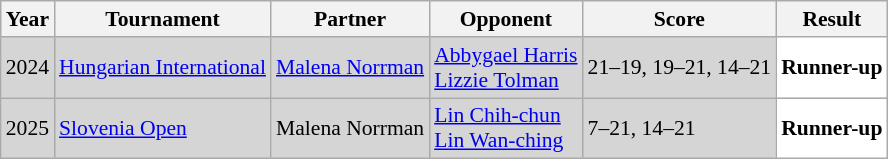<table class="sortable wikitable" style="font-size: 90%;">
<tr>
<th>Year</th>
<th>Tournament</th>
<th>Partner</th>
<th>Opponent</th>
<th>Score</th>
<th>Result</th>
</tr>
<tr style="background:#D5D5D5">
<td align="center">2024</td>
<td align="left"><a href='#'>Hungarian International</a></td>
<td align="left"> <a href='#'>Malena Norrman</a></td>
<td align="left"> <a href='#'>Abbygael Harris</a><br> <a href='#'>Lizzie Tolman</a></td>
<td align="left">21–19, 19–21, 14–21</td>
<td style="text-align:left; background:white"> <strong>Runner-up</strong></td>
</tr>
<tr style="background:#D5D5D5">
<td align="center">2025</td>
<td align="left"><a href='#'>Slovenia Open</a></td>
<td align="left"> Malena Norrman</td>
<td align="left"> <a href='#'>Lin Chih-chun</a><br> <a href='#'>Lin Wan-ching</a></td>
<td align="left">7–21, 14–21</td>
<td style="text-align:left; background:white"> <strong>Runner-up</strong></td>
</tr>
</table>
